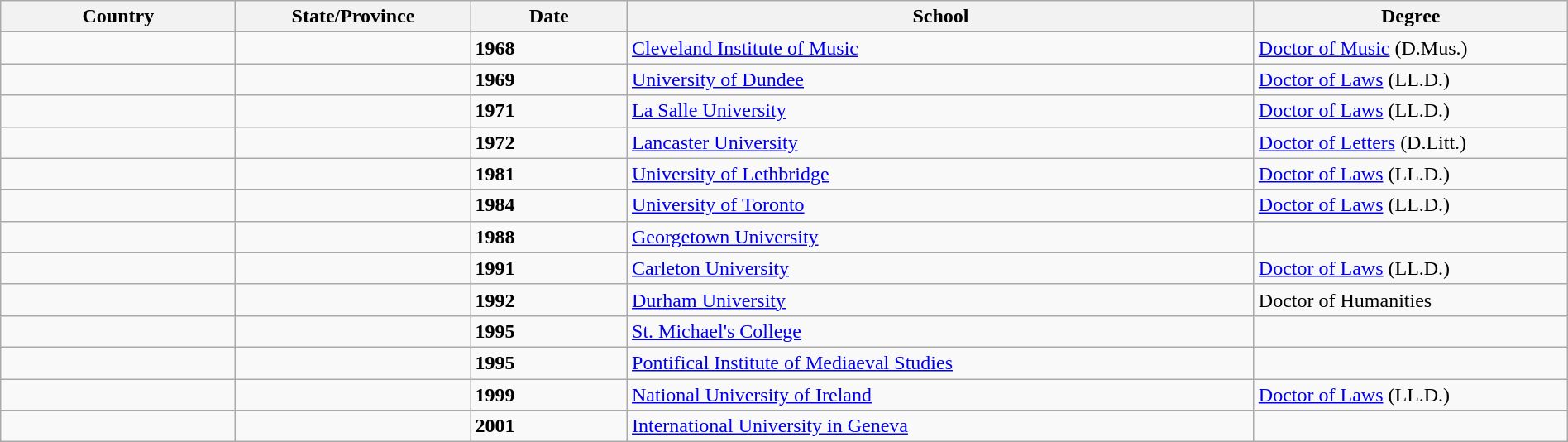<table class="wikitable" style="width:100%;">
<tr>
<th style="width:15%;">Country</th>
<th style="width:15%;">State/Province</th>
<th style="width:10%;">Date</th>
<th style="width:40%;">School</th>
<th style="width:20%;">Degree</th>
</tr>
<tr>
<td></td>
<td></td>
<td><strong>1968</strong></td>
<td><a href='#'>Cleveland Institute of Music</a></td>
<td><a href='#'>Doctor of Music</a> (D.Mus.)</td>
</tr>
<tr>
<td></td>
<td> </td>
<td><strong>1969</strong></td>
<td><a href='#'>University of Dundee</a></td>
<td><a href='#'>Doctor of Laws</a> (LL.D.)</td>
</tr>
<tr>
<td></td>
<td></td>
<td><strong>1971</strong></td>
<td><a href='#'>La Salle University</a></td>
<td><a href='#'>Doctor of Laws</a> (LL.D.)</td>
</tr>
<tr>
<td></td>
<td> </td>
<td><strong>1972</strong></td>
<td><a href='#'>Lancaster University</a></td>
<td><a href='#'>Doctor of Letters</a> (D.Litt.)</td>
</tr>
<tr>
<td></td>
<td></td>
<td><strong>1981</strong></td>
<td><a href='#'>University of Lethbridge</a></td>
<td><a href='#'>Doctor of Laws</a> (LL.D.)</td>
</tr>
<tr>
<td></td>
<td></td>
<td><strong>1984</strong></td>
<td><a href='#'>University of Toronto</a></td>
<td><a href='#'>Doctor of Laws</a> (LL.D.)</td>
</tr>
<tr>
<td></td>
<td></td>
<td><strong>1988</strong></td>
<td><a href='#'>Georgetown University</a></td>
<td></td>
</tr>
<tr>
<td></td>
<td></td>
<td><strong>1991</strong></td>
<td><a href='#'>Carleton University</a></td>
<td><a href='#'>Doctor of Laws</a> (LL.D.)</td>
</tr>
<tr>
<td></td>
<td> </td>
<td><strong>1992</strong></td>
<td><a href='#'>Durham University</a></td>
<td>Doctor of Humanities</td>
</tr>
<tr>
<td></td>
<td></td>
<td><strong>1995</strong></td>
<td><a href='#'>St. Michael's College</a></td>
<td></td>
</tr>
<tr>
<td></td>
<td></td>
<td><strong>1995</strong></td>
<td><a href='#'>Pontifical Institute of Mediaeval Studies</a></td>
<td></td>
</tr>
<tr>
<td></td>
<td> </td>
<td><strong>1999</strong></td>
<td><a href='#'>National University of Ireland</a></td>
<td><a href='#'>Doctor of Laws</a> (LL.D.)</td>
</tr>
<tr>
<td></td>
<td> </td>
<td><strong>2001</strong></td>
<td><a href='#'>International University in Geneva</a></td>
<td></td>
</tr>
</table>
